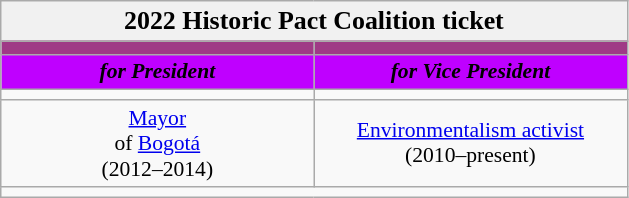<table class="wikitable" style="font-size:90%;text-align:center">
<tr>
<td style="background:#F1F1F1" colspan="30"><big><strong>2022 Historic Pact Coalition ticket </strong></big></td>
</tr>
<tr>
<th style="width:3em; font-size:135%; background:#9F3A86; width:200px;"></th>
<th style="width:3em; font-size:135%; background:#9F3A86; width:200px;"></th>
</tr>
<tr style="color:#000; font-size:100%; background:#BF00FF;">
<td style="width:3em; width:200px;"><strong><em>for President</em></strong></td>
<td style="width:3em; width:200px;"><strong><em>for Vice President</em></strong></td>
</tr>
<tr>
<td></td>
<td></td>
</tr>
<tr>
<td><a href='#'>Mayor</a><br>of <a href='#'>Bogotá</a><br>(2012–2014)</td>
<td><a href='#'>Environmentalism activist</a><br>(2010–present)</td>
</tr>
<tr>
<td colspan="2"></td>
</tr>
</table>
